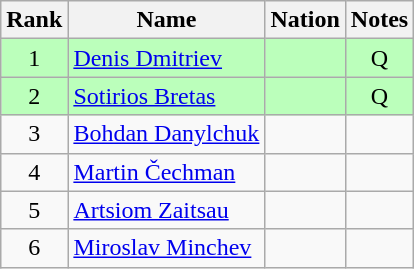<table class="wikitable sortable" style="text-align:center">
<tr>
<th>Rank</th>
<th>Name</th>
<th>Nation</th>
<th>Notes</th>
</tr>
<tr bgcolor=bbffbb>
<td>1</td>
<td align=left><a href='#'>Denis Dmitriev</a></td>
<td align=left></td>
<td>Q</td>
</tr>
<tr bgcolor=bbffbb>
<td>2</td>
<td align=left><a href='#'>Sotirios Bretas</a></td>
<td align=left></td>
<td>Q</td>
</tr>
<tr>
<td>3</td>
<td align=left><a href='#'>Bohdan Danylchuk</a></td>
<td align=left></td>
<td></td>
</tr>
<tr>
<td>4</td>
<td align=left><a href='#'>Martin Čechman</a></td>
<td align=left></td>
<td></td>
</tr>
<tr>
<td>5</td>
<td align=left><a href='#'>Artsiom Zaitsau</a></td>
<td align=left></td>
<td></td>
</tr>
<tr>
<td>6</td>
<td align=left><a href='#'>Miroslav Minchev</a></td>
<td align=left></td>
<td></td>
</tr>
</table>
